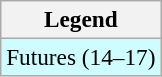<table class="wikitable" style=font-size:97%>
<tr>
<th>Legend</th>
</tr>
<tr bgcolor=CFFCFF>
<td>Futures (14–17)</td>
</tr>
</table>
